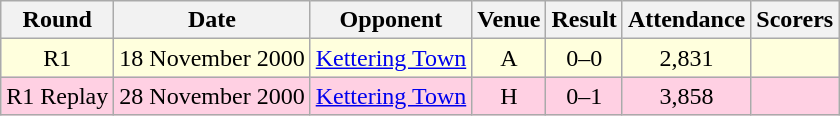<table class= "wikitable " style="font-size:100%; text-align:center">
<tr>
<th>Round</th>
<th>Date</th>
<th>Opponent</th>
<th>Venue</th>
<th>Result</th>
<th>Attendance</th>
<th>Scorers</th>
</tr>
<tr style="background: #ffffdd;">
<td>R1</td>
<td>18 November 2000</td>
<td><a href='#'>Kettering Town</a></td>
<td>A</td>
<td>0–0</td>
<td>2,831</td>
<td></td>
</tr>
<tr style="background: #ffd0e3;">
<td>R1 Replay</td>
<td>28 November 2000</td>
<td><a href='#'>Kettering Town</a></td>
<td>H</td>
<td>0–1</td>
<td>3,858</td>
<td></td>
</tr>
</table>
